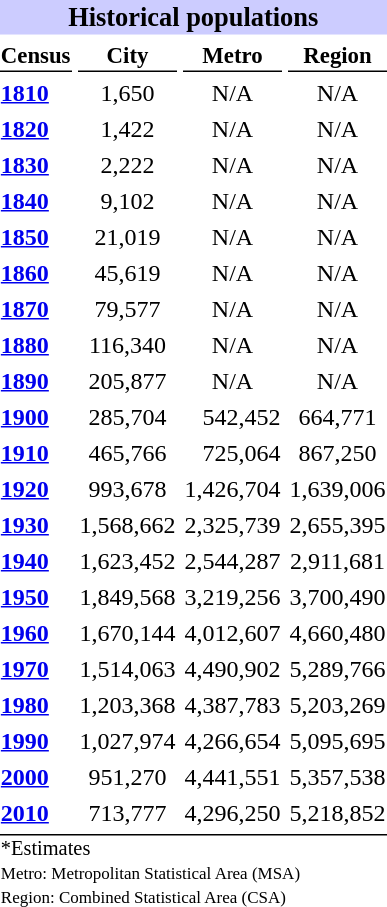<table class="toccolours" align="right" cellpadding="1" cellspacing="4" style="margin:0 0 1em 1em; clear:right; text-align:right">
<tr>
<th colspan="5" style="background-color:#ccccff;background-color:#ccccff; padding-right:3px; padding-left:3px; font-size:110%; text-align:center">Historical populations</th>
</tr>
<tr style="font-size:95%">
<th style="text-align:center; border-bottom:1px solid black">Census</th>
<th style="text-align:center; border-bottom:1px solid black">City</th>
<th style="text-align:center; border-bottom:1px solid black">Metro</th>
<th style="text-align:center; border-bottom:1px solid black">Region</th>
</tr>
<tr>
<td style="text-align:left;"><strong><a href='#'>1810</a></strong></td>
<td style="text-align:center;">1,650</td>
<td style="text-align:center;">N/A</td>
<td style="text-align:center;">N/A</td>
</tr>
<tr>
<td style="text-align:left;"><strong><a href='#'>1820</a></strong></td>
<td style="text-align:center;">1,422</td>
<td style="text-align:center;">N/A</td>
<td style="text-align:center;">N/A</td>
</tr>
<tr>
<td style="text-align:left;"><strong><a href='#'>1830</a></strong></td>
<td style="text-align:center;">2,222</td>
<td style="text-align:center;">N/A</td>
<td style="text-align:center;">N/A</td>
</tr>
<tr>
<td style="text-align:left;"><strong><a href='#'>1840</a></strong></td>
<td style="text-align:center;">9,102</td>
<td style="text-align:center;">N/A</td>
<td style="text-align:center;">N/A</td>
</tr>
<tr>
<td style="text-align:left;"><strong><a href='#'>1850</a></strong></td>
<td style="text-align:center;">21,019</td>
<td style="text-align:center;">N/A</td>
<td style="text-align:center;">N/A</td>
</tr>
<tr>
<td style="text-align:left;"><strong><a href='#'>1860</a></strong></td>
<td style="text-align:center;">45,619</td>
<td style="text-align:center;">N/A</td>
<td style="text-align:center;">N/A</td>
</tr>
<tr>
<td style="text-align:left;"><strong><a href='#'>1870</a></strong></td>
<td style="text-align:center;">79,577</td>
<td style="text-align:center;">N/A</td>
<td style="text-align:center;">N/A</td>
</tr>
<tr>
<td style="text-align:left;"><strong><a href='#'>1880</a></strong></td>
<td style="text-align:center;">116,340</td>
<td style="text-align:center;">N/A</td>
<td style="text-align:center;">N/A</td>
</tr>
<tr>
<td style="text-align:left;"><strong><a href='#'>1890</a></strong></td>
<td style="text-align:center;">205,877</td>
<td style="text-align:center;">N/A</td>
<td style="text-align:center;">N/A</td>
</tr>
<tr>
<td style="text-align:left;"><strong><a href='#'>1900</a></strong></td>
<td style="text-align:center;">285,704</td>
<td>542,452</td>
<td style="text-align:center;">664,771</td>
</tr>
<tr>
<td style="text-align:left;"><strong><a href='#'>1910</a></strong></td>
<td style="text-align:center;">465,766</td>
<td>725,064</td>
<td style="text-align:center;">867,250</td>
</tr>
<tr>
<td style="text-align:left;"><strong><a href='#'>1920</a></strong></td>
<td style="text-align:center;">993,678</td>
<td>1,426,704</td>
<td style="text-align:center;">1,639,006</td>
</tr>
<tr>
<td style="text-align:left;"><strong><a href='#'>1930</a></strong></td>
<td style="text-align:center;">1,568,662</td>
<td>2,325,739</td>
<td style="text-align:center;">2,655,395</td>
</tr>
<tr>
<td style="text-align:left;"><strong><a href='#'>1940</a></strong></td>
<td style="text-align:center;">1,623,452</td>
<td>2,544,287</td>
<td style="text-align:center;">2,911,681</td>
</tr>
<tr>
<td style="text-align:left;"><strong><a href='#'>1950</a></strong></td>
<td style="text-align:center;">1,849,568</td>
<td>3,219,256</td>
<td style="text-align:center;">3,700,490</td>
</tr>
<tr>
<td style="text-align:left;"><strong><a href='#'>1960</a></strong></td>
<td style="text-align:center;">1,670,144</td>
<td>4,012,607</td>
<td style="text-align:center;">4,660,480</td>
</tr>
<tr>
<td style="text-align:left;"><strong><a href='#'>1970</a></strong></td>
<td style="text-align:center;">1,514,063</td>
<td>4,490,902</td>
<td style="text-align:center;">5,289,766</td>
</tr>
<tr>
<td style="text-align:left;"><strong><a href='#'>1980</a></strong></td>
<td style="text-align:center;">1,203,368</td>
<td>4,387,783</td>
<td style="text-align:center;">5,203,269</td>
</tr>
<tr>
<td style="text-align:left;"><strong><a href='#'>1990</a></strong></td>
<td style="text-align:center;">1,027,974</td>
<td>4,266,654</td>
<td style="text-align:center;">5,095,695</td>
</tr>
<tr>
<td style="text-align:left;"><strong><a href='#'>2000</a></strong></td>
<td style="text-align:center;">951,270</td>
<td>4,441,551</td>
<td style="text-align:center;">5,357,538</td>
</tr>
<tr>
<td style="text-align:left;"><strong><a href='#'>2010</a></strong></td>
<td style="text-align:center;">713,777</td>
<td>4,296,250</td>
<td style="text-align:center;">5,218,852</td>
</tr>
<tr>
<td colspan="4" style="border-top: 1px solid black; font-size: 85%; text-align: left">*Estimates <small><br>Metro: Metropolitan Statistical Area (MSA)<br>Region: Combined Statistical Area (CSA)</small></td>
</tr>
</table>
